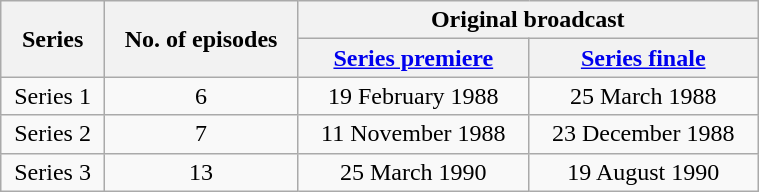<table class="wikitable" width="40%" style="text-align:center;">
<tr>
<th rowspan="2" colspan="">Series</th>
<th rowspan="2">No. of episodes</th>
<th colspan="2">Original broadcast</th>
</tr>
<tr>
<th><a href='#'>Series premiere</a></th>
<th><a href='#'>Series finale</a></th>
</tr>
<tr>
<td>Series 1</td>
<td>6</td>
<td>19 February 1988</td>
<td>25 March 1988</td>
</tr>
<tr>
<td>Series 2</td>
<td>7</td>
<td>11 November 1988</td>
<td>23 December 1988</td>
</tr>
<tr>
<td>Series 3</td>
<td>13</td>
<td>25 March 1990</td>
<td>19 August 1990</td>
</tr>
</table>
